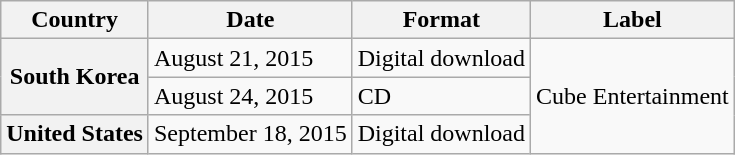<table class="wikitable plainrowheaders">
<tr>
<th scope="col">Country</th>
<th>Date</th>
<th>Format</th>
<th>Label</th>
</tr>
<tr>
<th scope="row" rowspan="2">South Korea</th>
<td>August 21, 2015</td>
<td>Digital download</td>
<td rowspan="3">Cube Entertainment</td>
</tr>
<tr>
<td>August 24, 2015</td>
<td>CD</td>
</tr>
<tr>
<th scope="row">United States</th>
<td>September 18, 2015</td>
<td>Digital download</td>
</tr>
</table>
